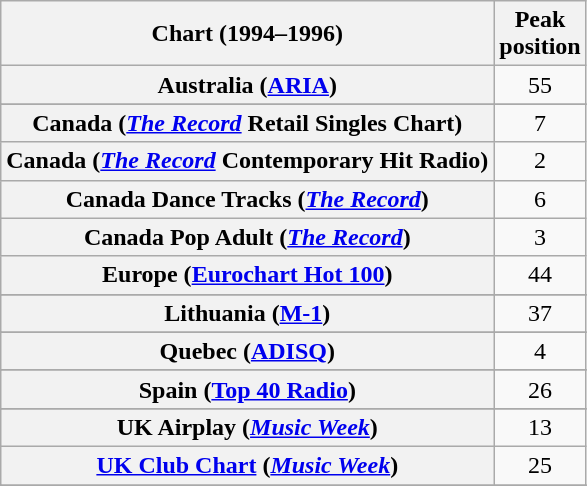<table class="wikitable sortable plainrowheaders" style="text-align:center">
<tr>
<th scope="col">Chart (1994–1996)</th>
<th scope="col">Peak<br>position</th>
</tr>
<tr>
<th scope="row">Australia (<a href='#'>ARIA</a>)</th>
<td>55</td>
</tr>
<tr>
</tr>
<tr>
</tr>
<tr>
<th scope="row">Canada (<em><a href='#'>The Record</a></em> Retail Singles Chart)</th>
<td>7</td>
</tr>
<tr>
<th scope="row">Canada (<em><a href='#'>The Record</a></em> Contemporary Hit Radio)</th>
<td>2</td>
</tr>
<tr>
<th scope="row">Canada Dance Tracks (<em><a href='#'>The Record</a></em>)</th>
<td>6</td>
</tr>
<tr>
<th scope="row">Canada Pop Adult (<em><a href='#'>The Record</a></em>)</th>
<td>3</td>
</tr>
<tr>
<th scope="row">Europe (<a href='#'>Eurochart Hot 100</a>)</th>
<td>44</td>
</tr>
<tr>
</tr>
<tr>
<th scope="row">Lithuania (<a href='#'>M-1</a>)</th>
<td>37</td>
</tr>
<tr>
</tr>
<tr>
<th scope="row">Quebec (<a href='#'>ADISQ</a>)</th>
<td>4</td>
</tr>
<tr>
</tr>
<tr>
<th scope="row">Spain (<a href='#'>Top 40 Radio</a>)</th>
<td>26</td>
</tr>
<tr>
</tr>
<tr>
<th scope="row">UK Airplay (<em><a href='#'>Music Week</a></em>)</th>
<td>13</td>
</tr>
<tr>
<th scope="row"><a href='#'>UK Club Chart</a> (<em><a href='#'>Music Week</a></em>)</th>
<td>25</td>
</tr>
<tr>
</tr>
<tr>
</tr>
<tr>
</tr>
<tr>
</tr>
<tr>
</tr>
</table>
